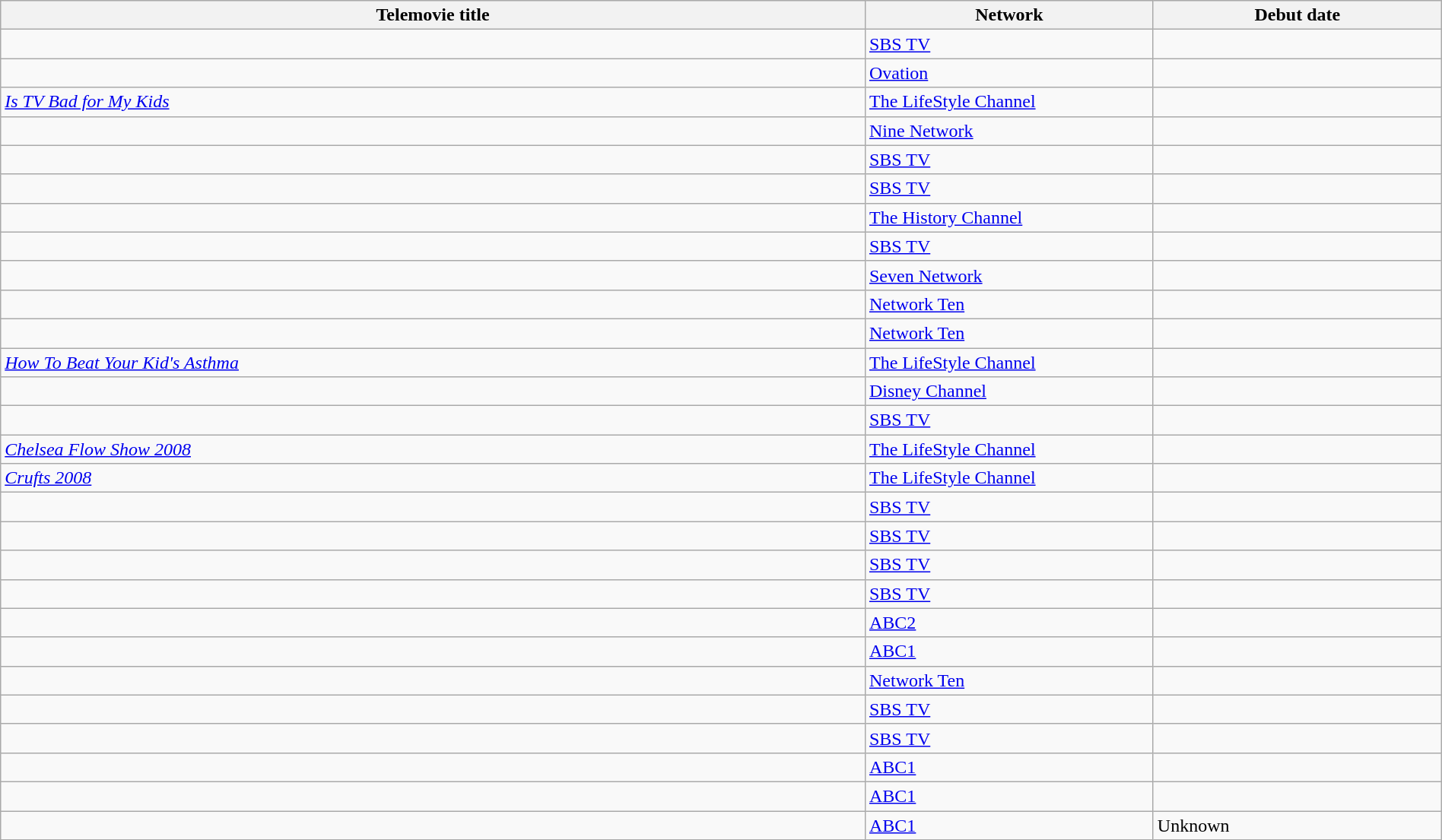<table class="wikitable sortable" width="100%">
<tr bgcolor="#efefef">
<th width=60%>Telemovie title</th>
<th width=20%>Network</th>
<th width=20%>Debut date</th>
</tr>
<tr>
<td></td>
<td><a href='#'>SBS TV</a></td>
<td></td>
</tr>
<tr>
<td></td>
<td><a href='#'>Ovation</a></td>
<td></td>
</tr>
<tr>
<td> <em><a href='#'>Is TV Bad for My Kids</a></em></td>
<td><a href='#'>The LifeStyle Channel</a></td>
<td></td>
</tr>
<tr>
<td></td>
<td><a href='#'>Nine Network</a></td>
<td></td>
</tr>
<tr>
<td></td>
<td><a href='#'>SBS TV</a></td>
<td></td>
</tr>
<tr>
<td></td>
<td><a href='#'>SBS TV</a></td>
<td></td>
</tr>
<tr>
<td></td>
<td><a href='#'>The History Channel</a></td>
<td></td>
</tr>
<tr>
<td></td>
<td><a href='#'>SBS TV</a></td>
<td></td>
</tr>
<tr>
<td></td>
<td><a href='#'>Seven Network</a></td>
<td></td>
</tr>
<tr>
<td></td>
<td><a href='#'>Network Ten</a></td>
<td></td>
</tr>
<tr>
<td></td>
<td><a href='#'>Network Ten</a></td>
<td></td>
</tr>
<tr>
<td> <em><a href='#'>How To Beat Your Kid's Asthma</a></em></td>
<td><a href='#'>The LifeStyle Channel</a></td>
<td></td>
</tr>
<tr>
<td></td>
<td><a href='#'>Disney Channel</a></td>
<td></td>
</tr>
<tr>
<td></td>
<td><a href='#'>SBS TV</a></td>
<td></td>
</tr>
<tr>
<td> <em><a href='#'>Chelsea Flow Show 2008</a></em></td>
<td><a href='#'>The LifeStyle Channel</a></td>
<td></td>
</tr>
<tr>
<td> <em><a href='#'>Crufts 2008</a></em></td>
<td><a href='#'>The LifeStyle Channel</a></td>
<td></td>
</tr>
<tr>
<td></td>
<td><a href='#'>SBS TV</a></td>
<td></td>
</tr>
<tr>
<td></td>
<td><a href='#'>SBS TV</a></td>
<td></td>
</tr>
<tr>
<td></td>
<td><a href='#'>SBS TV</a></td>
<td></td>
</tr>
<tr>
<td></td>
<td><a href='#'>SBS TV</a></td>
<td></td>
</tr>
<tr>
<td></td>
<td><a href='#'>ABC2</a></td>
<td></td>
</tr>
<tr>
<td></td>
<td><a href='#'>ABC1</a></td>
<td></td>
</tr>
<tr>
<td></td>
<td><a href='#'>Network Ten</a></td>
<td></td>
</tr>
<tr>
<td></td>
<td><a href='#'>SBS TV</a></td>
<td></td>
</tr>
<tr>
<td></td>
<td><a href='#'>SBS TV</a></td>
<td></td>
</tr>
<tr>
<td></td>
<td><a href='#'>ABC1</a></td>
<td></td>
</tr>
<tr>
<td></td>
<td><a href='#'>ABC1</a></td>
<td></td>
</tr>
<tr>
<td></td>
<td><a href='#'>ABC1</a></td>
<td>Unknown</td>
</tr>
</table>
